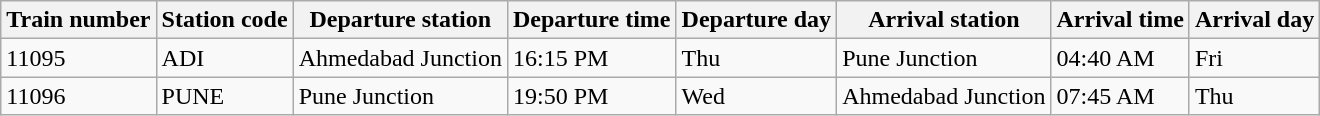<table class="wikitable">
<tr>
<th>Train number</th>
<th>Station code</th>
<th>Departure station</th>
<th>Departure time</th>
<th>Departure day</th>
<th>Arrival station</th>
<th>Arrival time</th>
<th>Arrival day</th>
</tr>
<tr>
<td>11095</td>
<td>ADI</td>
<td>Ahmedabad Junction</td>
<td>16:15 PM</td>
<td>Thu</td>
<td>Pune Junction</td>
<td>04:40 AM</td>
<td>Fri</td>
</tr>
<tr>
<td>11096</td>
<td>PUNE</td>
<td>Pune Junction</td>
<td>19:50 PM</td>
<td>Wed</td>
<td>Ahmedabad Junction</td>
<td>07:45 AM</td>
<td>Thu</td>
</tr>
</table>
